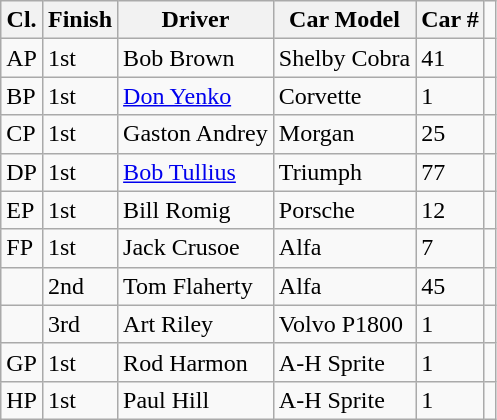<table class="wikitable">
<tr>
<th>Cl.</th>
<th>Finish</th>
<th>Driver</th>
<th>Car Model</th>
<th>Car #</th>
</tr>
<tr>
<td>AP</td>
<td>1st</td>
<td>Bob Brown</td>
<td>Shelby Cobra</td>
<td>41</td>
<td></td>
</tr>
<tr>
<td>BP</td>
<td>1st</td>
<td><a href='#'>Don Yenko</a></td>
<td>Corvette</td>
<td>1</td>
<td></td>
</tr>
<tr>
<td>CP</td>
<td>1st</td>
<td>Gaston Andrey</td>
<td>Morgan</td>
<td>25</td>
<td></td>
</tr>
<tr>
<td>DP</td>
<td>1st</td>
<td><a href='#'>Bob Tullius</a></td>
<td>Triumph</td>
<td>77</td>
<td></td>
</tr>
<tr>
<td>EP</td>
<td>1st</td>
<td>Bill Romig</td>
<td>Porsche</td>
<td>12</td>
<td></td>
</tr>
<tr>
<td>FP</td>
<td>1st</td>
<td>Jack Crusoe</td>
<td>Alfa</td>
<td>7</td>
<td></td>
</tr>
<tr>
<td></td>
<td>2nd</td>
<td>Tom Flaherty</td>
<td>Alfa</td>
<td>45</td>
<td></td>
</tr>
<tr>
<td></td>
<td>3rd</td>
<td>Art Riley</td>
<td>Volvo P1800</td>
<td>1</td>
<td></td>
</tr>
<tr>
<td>GP</td>
<td>1st</td>
<td>Rod Harmon</td>
<td>A-H Sprite</td>
<td>1</td>
<td></td>
</tr>
<tr>
<td>HP</td>
<td>1st</td>
<td>Paul Hill</td>
<td>A-H Sprite</td>
<td>1</td>
<td></td>
</tr>
</table>
